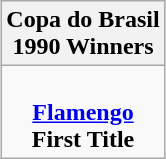<table class="wikitable" style="text-align: center; margin: 0 auto;">
<tr>
<th>Copa do Brasil<br>1990 Winners</th>
</tr>
<tr>
<td><br><strong><a href='#'>Flamengo</a></strong><br><strong>First Title</strong></td>
</tr>
</table>
